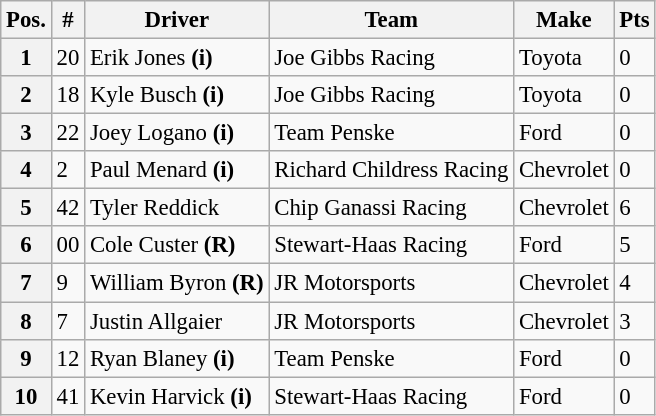<table class="wikitable" style="font-size:95%">
<tr>
<th>Pos.</th>
<th>#</th>
<th>Driver</th>
<th>Team</th>
<th>Make</th>
<th>Pts</th>
</tr>
<tr>
<th>1</th>
<td>20</td>
<td>Erik Jones <strong>(i)</strong></td>
<td>Joe Gibbs Racing</td>
<td>Toyota</td>
<td>0</td>
</tr>
<tr>
<th>2</th>
<td>18</td>
<td>Kyle Busch <strong>(i)</strong></td>
<td>Joe Gibbs Racing</td>
<td>Toyota</td>
<td>0</td>
</tr>
<tr>
<th>3</th>
<td>22</td>
<td>Joey Logano <strong>(i)</strong></td>
<td>Team Penske</td>
<td>Ford</td>
<td>0</td>
</tr>
<tr>
<th>4</th>
<td>2</td>
<td>Paul Menard <strong>(i)</strong></td>
<td>Richard Childress Racing</td>
<td>Chevrolet</td>
<td>0</td>
</tr>
<tr>
<th>5</th>
<td>42</td>
<td>Tyler Reddick</td>
<td>Chip Ganassi Racing</td>
<td>Chevrolet</td>
<td>6</td>
</tr>
<tr>
<th>6</th>
<td>00</td>
<td>Cole Custer <strong>(R)</strong></td>
<td>Stewart-Haas Racing</td>
<td>Ford</td>
<td>5</td>
</tr>
<tr>
<th>7</th>
<td>9</td>
<td>William Byron <strong>(R)</strong></td>
<td>JR Motorsports</td>
<td>Chevrolet</td>
<td>4</td>
</tr>
<tr>
<th>8</th>
<td>7</td>
<td>Justin Allgaier</td>
<td>JR Motorsports</td>
<td>Chevrolet</td>
<td>3</td>
</tr>
<tr>
<th>9</th>
<td>12</td>
<td>Ryan Blaney <strong>(i)</strong></td>
<td>Team Penske</td>
<td>Ford</td>
<td>0</td>
</tr>
<tr>
<th>10</th>
<td>41</td>
<td>Kevin Harvick <strong>(i)</strong></td>
<td>Stewart-Haas Racing</td>
<td>Ford</td>
<td>0</td>
</tr>
</table>
